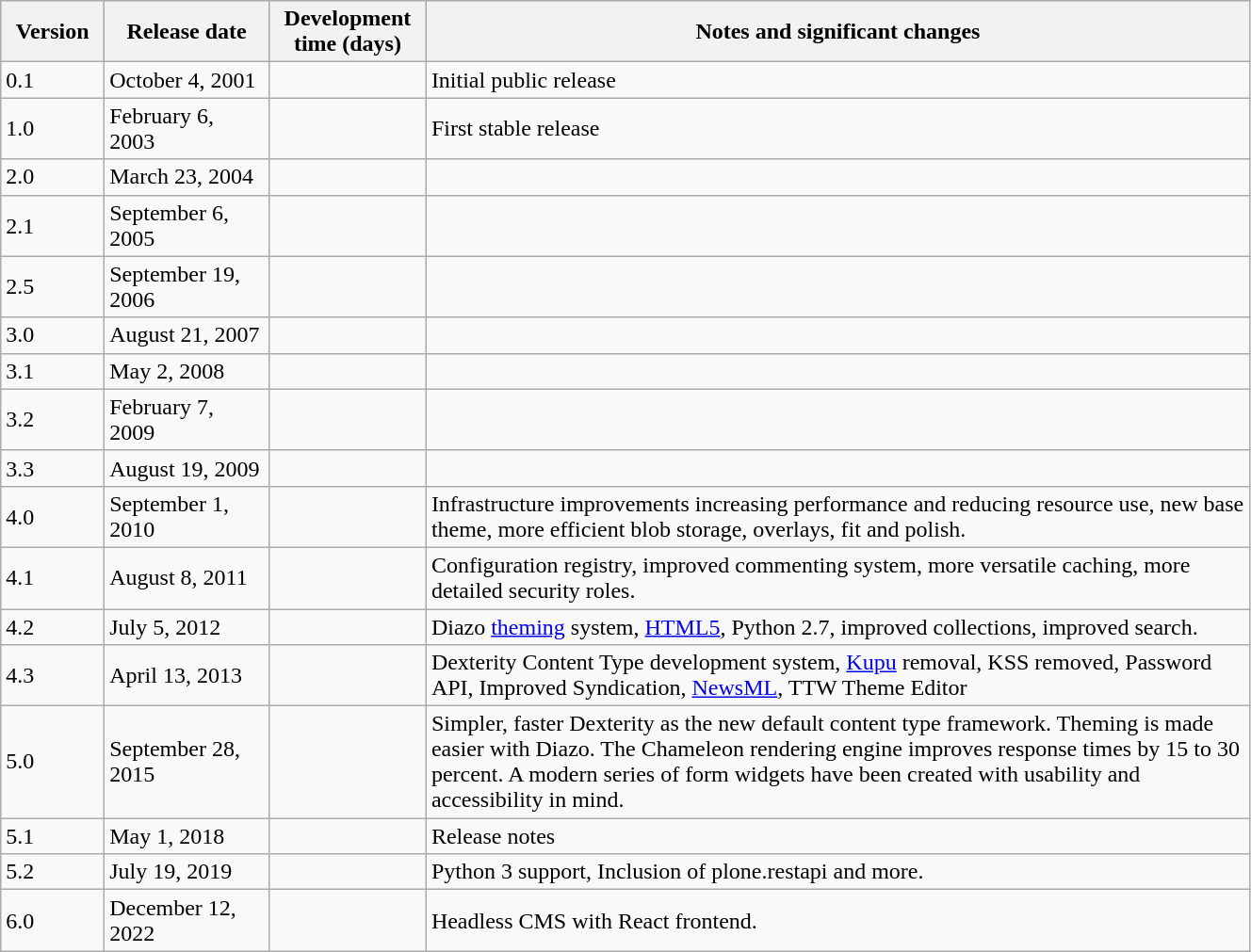<table class="wikitable sortable" style="width: 70%">
<tr>
<th style="width: 5%">Version</th>
<th data-sort-type="date" style="width: 10%">Release date</th>
<th style="width: 5%">Development time (days) </th>
<th style="width: 50%" class="unsortable">Notes and significant changes</th>
</tr>
<tr>
<td>0.1</td>
<td>October 4, 2001</td>
<td></td>
<td>Initial public release</td>
</tr>
<tr>
<td>1.0</td>
<td>February 6, 2003</td>
<td style="text-align: center"></td>
<td>First stable release</td>
</tr>
<tr>
<td>2.0</td>
<td>March 23, 2004</td>
<td style="text-align: center"></td>
<td></td>
</tr>
<tr>
<td>2.1</td>
<td>September 6, 2005</td>
<td style="text-align: center"></td>
<td></td>
</tr>
<tr>
<td>2.5</td>
<td>September 19, 2006</td>
<td style="text-align: center"></td>
<td></td>
</tr>
<tr>
<td>3.0</td>
<td>August 21, 2007</td>
<td style="text-align: center"></td>
<td></td>
</tr>
<tr>
<td>3.1</td>
<td>May 2, 2008</td>
<td style="text-align: center"></td>
<td></td>
</tr>
<tr>
<td>3.2</td>
<td>February 7, 2009</td>
<td style="text-align: center"></td>
<td></td>
</tr>
<tr>
<td>3.3</td>
<td>August 19, 2009</td>
<td style="text-align: center"></td>
<td></td>
</tr>
<tr>
<td>4.0</td>
<td>September 1, 2010</td>
<td style="text-align: center"></td>
<td>Infrastructure improvements increasing performance and reducing resource use, new base theme, more efficient blob storage, overlays, fit and polish.</td>
</tr>
<tr>
<td>4.1</td>
<td>August 8, 2011</td>
<td style="text-align: center"></td>
<td>Configuration registry, improved commenting system, more versatile caching, more detailed security roles.</td>
</tr>
<tr>
<td>4.2</td>
<td>July 5, 2012</td>
<td style="text-align: center"></td>
<td>Diazo <a href='#'>theming</a> system, <a href='#'>HTML5</a>, Python 2.7, improved collections, improved search.</td>
</tr>
<tr>
<td>4.3</td>
<td>April 13, 2013</td>
<td style="text-align: center"></td>
<td>Dexterity Content Type development system, <a href='#'>Kupu</a> removal, KSS removed, Password API, Improved Syndication, <a href='#'>NewsML</a>, TTW Theme Editor</td>
</tr>
<tr>
<td>5.0</td>
<td>September 28, 2015</td>
<td style="text-align: center"></td>
<td>Simpler, faster Dexterity as the new default content type framework. Theming is made easier with Diazo. The Chameleon rendering engine improves response times by 15 to 30 percent. A modern series of form widgets have been created with usability and accessibility in mind.</td>
</tr>
<tr>
<td>5.1</td>
<td>May 1, 2018</td>
<td style="text-align: center"></td>
<td>Release notes</td>
</tr>
<tr>
<td>5.2</td>
<td>July 19, 2019</td>
<td style="text-align: center"></td>
<td>Python 3 support, Inclusion of plone.restapi and more.</td>
</tr>
<tr>
<td>6.0</td>
<td>December 12, 2022</td>
<td style="text-align: center"></td>
<td>Headless CMS with React frontend.</td>
</tr>
</table>
